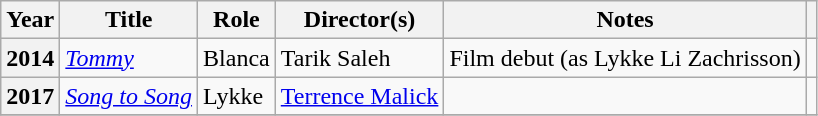<table class="wikitable plainrowheaders sortable" style="margin-right: 0;">
<tr>
<th scope="col">Year</th>
<th scope="col">Title</th>
<th scope="col">Role</th>
<th scope="col">Director(s)</th>
<th scope="col" class="unsortable">Notes</th>
<th scope="col" class="unsortable"></th>
</tr>
<tr>
<th scope="row">2014</th>
<td><em><a href='#'>Tommy</a></em></td>
<td>Blanca</td>
<td>Tarik Saleh</td>
<td>Film debut (as Lykke Li Zachrisson)</td>
<td></td>
</tr>
<tr>
<th scope="row">2017</th>
<td><em><a href='#'>Song to Song</a></em></td>
<td>Lykke</td>
<td><a href='#'>Terrence Malick</a></td>
<td></td>
<td></td>
</tr>
<tr>
</tr>
</table>
